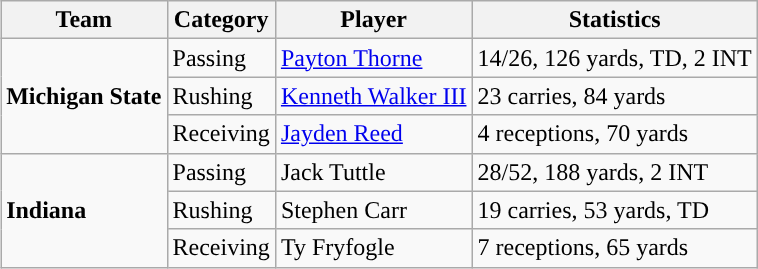<table class="wikitable" style="float: right;">
<tr>
<th>Team</th>
<th>Category</th>
<th>Player</th>
<th>Statistics</th>
</tr>
<tr>
<td rowspan=3><strong>Michigan State</strong></td>
<td>Passing</td>
<td><a href='#'>Payton Thorne</a></td>
<td>14/26, 126 yards, TD, 2 INT</td>
</tr>
<tr>
<td>Rushing</td>
<td><a href='#'>Kenneth Walker III</a></td>
<td>23 carries, 84 yards</td>
</tr>
<tr>
<td>Receiving</td>
<td><a href='#'>Jayden Reed</a></td>
<td>4 receptions, 70 yards</td>
</tr>
<tr>
<td rowspan=3><strong>Indiana</strong></td>
<td>Passing</td>
<td>Jack Tuttle</td>
<td>28/52, 188 yards, 2 INT</td>
</tr>
<tr>
<td>Rushing</td>
<td>Stephen Carr</td>
<td>19 carries, 53 yards, TD</td>
</tr>
<tr>
<td>Receiving</td>
<td>Ty Fryfogle</td>
<td>7 receptions, 65 yards</td>
</tr>
</table>
